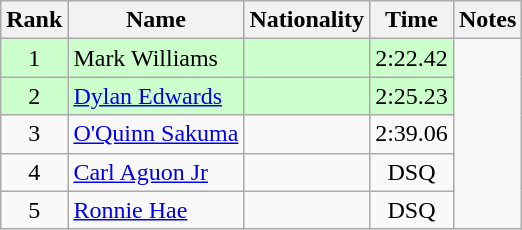<table class="wikitable sortable" style="text-align:center">
<tr>
<th>Rank</th>
<th>Name</th>
<th>Nationality</th>
<th>Time</th>
<th>Notes</th>
</tr>
<tr bgcolor=ccffcc>
<td>1</td>
<td align=left>Mark Williams</td>
<td align=left></td>
<td>2:22.42</td>
</tr>
<tr bgcolor=ccffcc>
<td>2</td>
<td align=left><a href='#'>Dylan Edwards</a></td>
<td align=left></td>
<td>2:25.23</td>
</tr>
<tr>
<td>3</td>
<td align=left><a href='#'>O'Quinn Sakuma</a></td>
<td align=left></td>
<td>2:39.06</td>
</tr>
<tr>
<td>4</td>
<td align=left><a href='#'>Carl Aguon Jr</a></td>
<td align=left></td>
<td>DSQ</td>
</tr>
<tr>
<td>5</td>
<td align=left><a href='#'>Ronnie Hae</a></td>
<td align=left></td>
<td>DSQ</td>
</tr>
</table>
